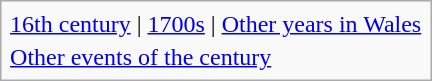<table class="infobox" id="toc">
<tr>
<td align="left"><a href='#'>16th century</a> | <a href='#'>1700s</a> | <a href='#'>Other years in Wales</a></td>
</tr>
<tr>
<td><a href='#'>Other events of the century</a></td>
</tr>
</table>
